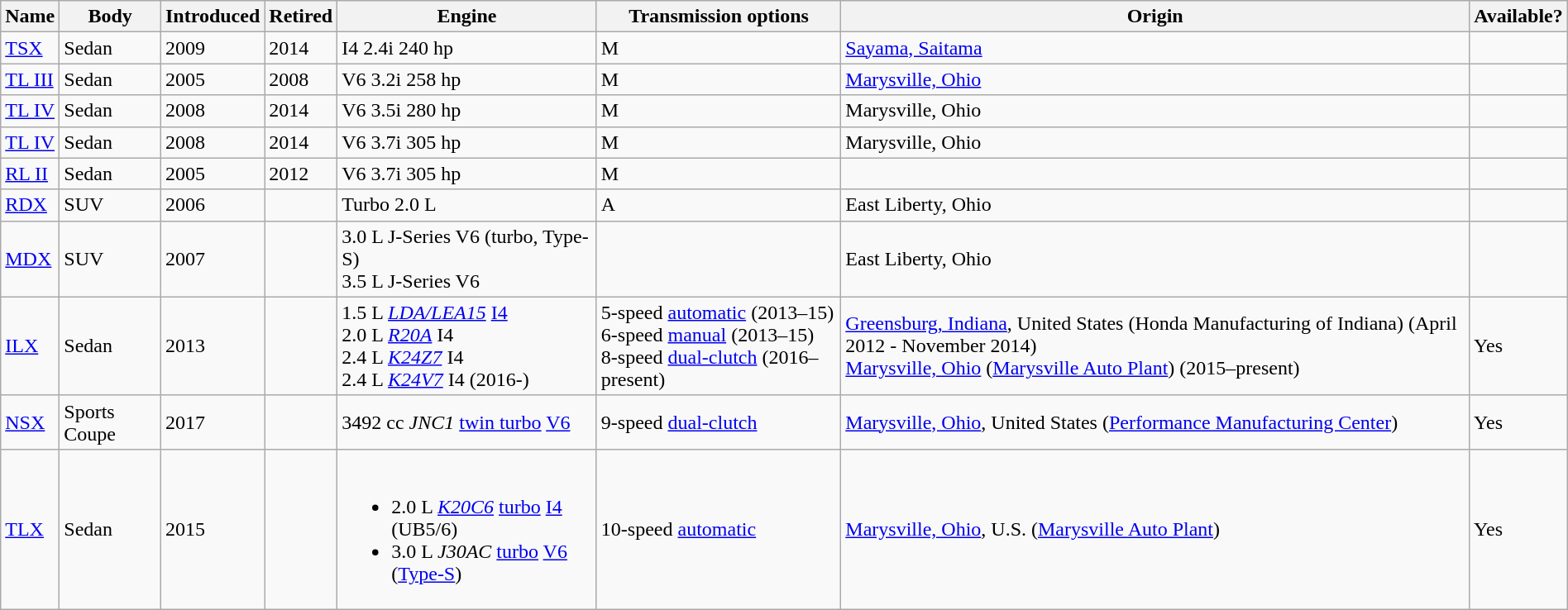<table class="wikitable sortable" style="width:100%;">
<tr>
<th>Name</th>
<th>Body</th>
<th>Introduced</th>
<th>Retired</th>
<th>Engine</th>
<th>Transmission options</th>
<th>Origin</th>
<th>Available?</th>
</tr>
<tr>
<td><a href='#'>TSX</a></td>
<td>Sedan</td>
<td>2009</td>
<td>2014</td>
<td>I4 2.4i 240 hp</td>
<td>M</td>
<td> <a href='#'>Sayama, Saitama</a></td>
<td></td>
</tr>
<tr>
<td><a href='#'>TL III</a></td>
<td>Sedan</td>
<td>2005</td>
<td>2008</td>
<td>V6 3.2i 258 hp</td>
<td>M</td>
<td> <a href='#'>Marysville, Ohio</a></td>
<td></td>
</tr>
<tr>
<td><a href='#'>TL IV</a></td>
<td>Sedan</td>
<td>2008</td>
<td>2014</td>
<td>V6 3.5i 280 hp</td>
<td>M</td>
<td> Marysville, Ohio</td>
<td></td>
</tr>
<tr>
<td><a href='#'>TL IV</a></td>
<td>Sedan</td>
<td>2008</td>
<td>2014</td>
<td>V6 3.7i 305 hp</td>
<td>M</td>
<td> Marysville, Ohio</td>
<td></td>
</tr>
<tr>
<td><a href='#'>RL II</a></td>
<td>Sedan</td>
<td>2005</td>
<td>2012</td>
<td>V6 3.7i 305 hp</td>
<td>M</td>
<td></td>
<td></td>
</tr>
<tr>
<td><a href='#'>RDX</a></td>
<td>SUV</td>
<td>2006</td>
<td></td>
<td>Turbo 2.0 L</td>
<td>A</td>
<td> East Liberty, Ohio</td>
<td></td>
</tr>
<tr>
<td><a href='#'>MDX</a></td>
<td>SUV</td>
<td>2007</td>
<td></td>
<td>3.0 L J-Series V6 (turbo, Type-S)<br>3.5 L J-Series V6</td>
<td></td>
<td> East Liberty, Ohio</td>
<td></td>
</tr>
<tr>
<td><a href='#'>ILX</a></td>
<td>Sedan</td>
<td>2013</td>
<td></td>
<td>1.5 L <em><a href='#'>LDA/LEA15</a></em> <a href='#'>I4</a><br>2.0 L <em><a href='#'>R20A</a></em> I4<br>2.4 L <em><a href='#'>K24Z7</a></em> I4<br>2.4 L <em><a href='#'>K24V7</a></em> I4 (2016-)</td>
<td>5-speed <a href='#'>automatic</a> (2013–15)<br>6-speed <a href='#'>manual</a> (2013–15)<br>8-speed <a href='#'>dual-clutch</a> (2016–present)</td>
<td><a href='#'>Greensburg, Indiana</a>, United States (Honda Manufacturing of Indiana) (April 2012 - November 2014)<br><a href='#'>Marysville, Ohio</a> (<a href='#'>Marysville Auto Plant</a>) (2015–present)</td>
<td>Yes</td>
</tr>
<tr>
<td><a href='#'>NSX</a></td>
<td>Sports Coupe</td>
<td>2017</td>
<td></td>
<td>3492 cc <em>JNC1</em> <a href='#'>twin turbo</a> <a href='#'>V6</a></td>
<td>9-speed <a href='#'>dual-clutch</a></td>
<td><a href='#'>Marysville, Ohio</a>, United States (<a href='#'>Performance Manufacturing Center</a>)</td>
<td>Yes</td>
</tr>
<tr>
<td><a href='#'>TLX</a></td>
<td>Sedan</td>
<td>2015</td>
<td></td>
<td><br><ul><li>2.0 L <a href='#'><em>K20C6</em></a> <a href='#'>turbo</a> <a href='#'>I4</a> (UB5/6)</li><li>3.0 L <em>J30AC</em> <a href='#'>turbo</a> <a href='#'>V6</a> (<a href='#'>Type-S</a>)</li></ul></td>
<td>10-speed <a href='#'>automatic</a></td>
<td><a href='#'>Marysville, Ohio</a>, U.S. (<a href='#'>Marysville Auto Plant</a>)</td>
<td>Yes</td>
</tr>
</table>
